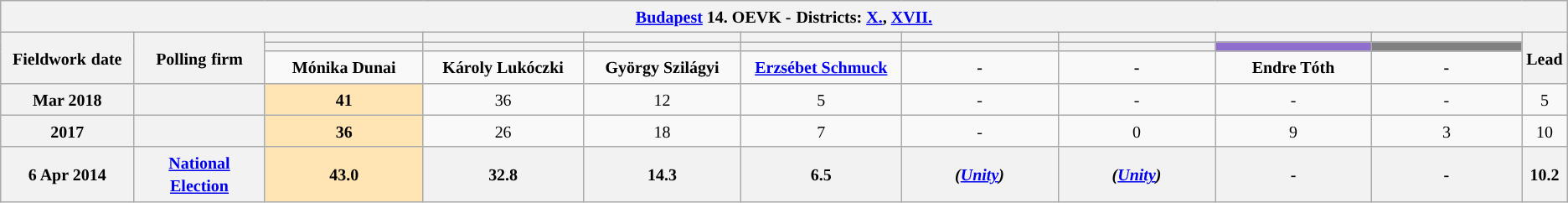<table class="wikitable mw-collapsible mw-collapsed" style="text-align:center">
<tr>
<th colspan="11" style="width: 980pt;"><small><a href='#'>Budapest</a> 14. OEVK -</small> <small>Districts: <a href='#'>X.</a>, <a href='#'>XVII.</a></small></th>
</tr>
<tr>
<th rowspan="3" style="width: 80pt;"><small>Fieldwork</small> <small>date</small></th>
<th rowspan="3" style="width: 80pt;"><strong><small>Polling</small> <small>firm</small></strong></th>
<th style="width: 100pt;"><small></small></th>
<th style="width: 100pt;"><small> </small></th>
<th style="width: 100pt;"></th>
<th style="width: 100pt;"></th>
<th style="width: 100pt;"></th>
<th style="width: 100pt;"></th>
<th style="width: 100pt;"></th>
<th style="width: 100pt;"></th>
<th rowspan="3" style="width: 20pt;"><small>Lead</small></th>
</tr>
<tr>
<th style="color:inherit;background:"></th>
<th style="color:inherit;background:"></th>
<th style="color:inherit;background:"></th>
<th style="color:inherit;background:"></th>
<th style="color:inherit;background:"></th>
<th style="color:inherit;background:"></th>
<th style="color:inherit;background:#8E6FCE;"></th>
<th style="color:inherit;background:#808080;"></th>
</tr>
<tr>
<td><small><strong>Mónika Dunai</strong></small></td>
<td><small><strong>Károly Lukóczki</strong></small></td>
<td><small><strong>György Szilágyi</strong></small></td>
<td><a href='#'><small><strong>Erzsébet Schmuck</strong></small></a></td>
<td><small><strong>-</strong></small></td>
<td><small><strong>-</strong></small></td>
<td><small><strong>Endre Tóth</strong></small></td>
<td><small><strong>-</strong></small></td>
</tr>
<tr>
<th><small>Mar 2018</small></th>
<th><small></small></th>
<td style="background:#FFE5B4"><small><strong>41</strong></small></td>
<td><small>36</small></td>
<td><small>12</small></td>
<td><small>5</small></td>
<td><small>-</small></td>
<td><small>-</small></td>
<td><small>-</small></td>
<td><small>-</small></td>
<td style="background:"><small>5</small></td>
</tr>
<tr>
<th><small>2017</small></th>
<th><small></small></th>
<td style="background:#FFE5B4"><small><strong>36</strong></small></td>
<td><small>26</small></td>
<td><small>18</small></td>
<td><small>7</small></td>
<td><small>-</small></td>
<td><small>0</small></td>
<td><small>9</small></td>
<td><small>3</small></td>
<td style="background:"><small>10</small></td>
</tr>
<tr>
<th><small>6 Apr 2014</small></th>
<th><a href='#'><small>National Election</small></a></th>
<th style="background:#FFE5B4"><small><strong>43.0</strong></small></th>
<th><small>32.8</small></th>
<th><small>14.3</small></th>
<th><small>6.5</small></th>
<th><small><em>(<a href='#'>Unity</a>)</em></small></th>
<th><small><em>(<a href='#'>Unity</a>)</em></small></th>
<th><small>-</small></th>
<th><small>-</small></th>
<th style="background:"><small>10.2</small></th>
</tr>
</table>
